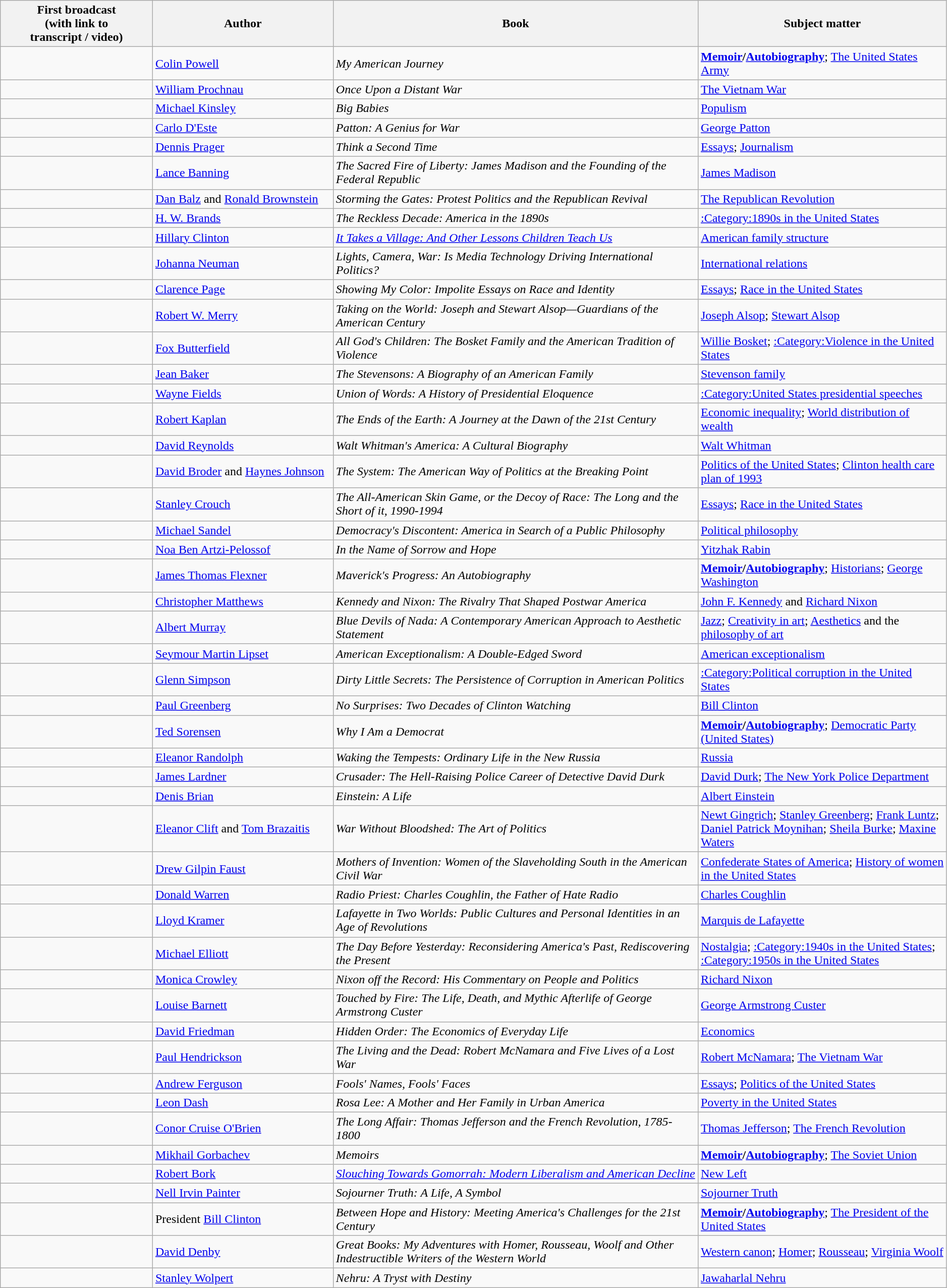<table class="wikitable" width="99%">
<tr>
<th width="100">First broadcast<br>(with link to<br>transcript / video)</th>
<th width="120">Author</th>
<th width="250">Book</th>
<th width="150">Subject matter</th>
</tr>
<tr>
<td></td>
<td><a href='#'>Colin Powell</a></td>
<td><em>My American Journey</em></td>
<td><strong><a href='#'>Memoir</a>/<a href='#'>Autobiography</a></strong>; <a href='#'>The United States Army</a></td>
</tr>
<tr>
<td></td>
<td><a href='#'>William Prochnau</a></td>
<td><em>Once Upon a Distant War</em></td>
<td><a href='#'>The Vietnam War</a></td>
</tr>
<tr>
<td></td>
<td><a href='#'>Michael Kinsley</a></td>
<td><em>Big Babies</em></td>
<td><a href='#'>Populism</a></td>
</tr>
<tr>
<td></td>
<td><a href='#'>Carlo D'Este</a></td>
<td><em>Patton: A Genius for War</em></td>
<td><a href='#'>George Patton</a></td>
</tr>
<tr>
<td></td>
<td><a href='#'>Dennis Prager</a></td>
<td><em>Think a Second Time</em></td>
<td><a href='#'>Essays</a>; <a href='#'>Journalism</a></td>
</tr>
<tr>
<td></td>
<td><a href='#'>Lance Banning</a></td>
<td><em>The Sacred Fire of Liberty: James Madison and the Founding of the Federal Republic</em></td>
<td><a href='#'>James Madison</a></td>
</tr>
<tr>
<td></td>
<td><a href='#'>Dan Balz</a> and <a href='#'>Ronald Brownstein</a></td>
<td><em>Storming the Gates: Protest Politics and the Republican Revival</em></td>
<td><a href='#'>The Republican Revolution</a></td>
</tr>
<tr>
<td></td>
<td><a href='#'>H. W. Brands</a></td>
<td><em>The Reckless Decade: America in the 1890s</em></td>
<td><a href='#'>:Category:1890s in the United States</a></td>
</tr>
<tr>
<td></td>
<td><a href='#'>Hillary Clinton</a></td>
<td><em><a href='#'>It Takes a Village: And Other Lessons Children Teach Us</a></em></td>
<td><a href='#'>American family structure</a></td>
</tr>
<tr>
<td></td>
<td><a href='#'>Johanna Neuman</a></td>
<td><em>Lights, Camera, War: Is Media Technology Driving International Politics?</em></td>
<td><a href='#'>International relations</a></td>
</tr>
<tr>
<td></td>
<td><a href='#'>Clarence Page</a></td>
<td><em>Showing My Color: Impolite Essays on Race and Identity</em></td>
<td><a href='#'>Essays</a>; <a href='#'>Race in the United States</a></td>
</tr>
<tr>
<td></td>
<td><a href='#'>Robert W. Merry</a></td>
<td><em>Taking on the World: Joseph and Stewart Alsop—Guardians of the American Century</em></td>
<td><a href='#'>Joseph Alsop</a>; <a href='#'>Stewart Alsop</a></td>
</tr>
<tr>
<td></td>
<td><a href='#'>Fox Butterfield</a></td>
<td><em>All God's Children: The Bosket Family and the American Tradition of Violence</em></td>
<td><a href='#'>Willie Bosket</a>; <a href='#'>:Category:Violence in the United States</a></td>
</tr>
<tr>
<td></td>
<td><a href='#'>Jean Baker</a></td>
<td><em>The Stevensons: A Biography of an American Family</em></td>
<td><a href='#'>Stevenson family</a></td>
</tr>
<tr>
<td></td>
<td><a href='#'>Wayne Fields</a></td>
<td><em>Union of Words: A History of Presidential Eloquence</em></td>
<td><a href='#'>:Category:United States presidential speeches</a></td>
</tr>
<tr>
<td></td>
<td><a href='#'>Robert Kaplan</a></td>
<td><em>The Ends of the Earth: A Journey at the Dawn of the 21st Century</em></td>
<td><a href='#'>Economic inequality</a>; <a href='#'>World distribution of wealth</a></td>
</tr>
<tr>
<td></td>
<td><a href='#'>David Reynolds</a></td>
<td><em>Walt Whitman's America: A Cultural Biography</em></td>
<td><a href='#'>Walt Whitman</a></td>
</tr>
<tr>
<td></td>
<td><a href='#'>David Broder</a> and <a href='#'>Haynes Johnson</a></td>
<td><em>The System: The American Way of Politics at the Breaking Point</em></td>
<td><a href='#'>Politics of the United States</a>; <a href='#'>Clinton health care plan of 1993</a></td>
</tr>
<tr>
<td></td>
<td><a href='#'>Stanley Crouch</a></td>
<td><em>The All-American Skin Game, or the Decoy of Race: The Long and the Short of it, 1990-1994</em></td>
<td><a href='#'>Essays</a>; <a href='#'>Race in the United States</a></td>
</tr>
<tr>
<td></td>
<td><a href='#'>Michael Sandel</a></td>
<td><em>Democracy's Discontent: America in Search of a Public Philosophy</em></td>
<td><a href='#'>Political philosophy</a></td>
</tr>
<tr>
<td></td>
<td><a href='#'>Noa Ben Artzi-Pelossof</a></td>
<td><em>In the Name of Sorrow and Hope</em></td>
<td><a href='#'>Yitzhak Rabin</a></td>
</tr>
<tr>
<td></td>
<td><a href='#'>James Thomas Flexner</a></td>
<td><em>Maverick's Progress: An Autobiography</em></td>
<td><strong><a href='#'>Memoir</a>/<a href='#'>Autobiography</a></strong>; <a href='#'>Historians</a>; <a href='#'>George Washington</a></td>
</tr>
<tr>
<td></td>
<td><a href='#'>Christopher Matthews</a></td>
<td><em>Kennedy and Nixon: The Rivalry That Shaped Postwar America</em></td>
<td><a href='#'>John F. Kennedy</a> and <a href='#'>Richard Nixon</a></td>
</tr>
<tr>
<td></td>
<td><a href='#'>Albert Murray</a></td>
<td><em>Blue Devils of Nada: A Contemporary American Approach to Aesthetic Statement</em></td>
<td><a href='#'>Jazz</a>; <a href='#'>Creativity in art</a>; <a href='#'>Aesthetics</a> and the <a href='#'>philosophy of art</a></td>
</tr>
<tr>
<td></td>
<td><a href='#'>Seymour Martin Lipset</a></td>
<td><em>American Exceptionalism: A Double-Edged Sword</em></td>
<td><a href='#'>American exceptionalism</a></td>
</tr>
<tr>
<td></td>
<td><a href='#'>Glenn Simpson</a></td>
<td><em>Dirty Little Secrets: The Persistence of Corruption in American Politics</em></td>
<td><a href='#'>:Category:Political corruption in the United States</a></td>
</tr>
<tr>
<td></td>
<td><a href='#'>Paul Greenberg</a></td>
<td><em>No Surprises: Two Decades of Clinton Watching</em></td>
<td><a href='#'>Bill Clinton</a></td>
</tr>
<tr>
<td></td>
<td><a href='#'>Ted Sorensen</a></td>
<td><em>Why I Am a Democrat</em></td>
<td><strong><a href='#'>Memoir</a>/<a href='#'>Autobiography</a></strong>; <a href='#'>Democratic Party (United States)</a></td>
</tr>
<tr>
<td></td>
<td><a href='#'>Eleanor Randolph</a></td>
<td><em>Waking the Tempests: Ordinary Life in the New Russia</em></td>
<td><a href='#'>Russia</a></td>
</tr>
<tr>
<td></td>
<td><a href='#'>James Lardner</a></td>
<td><em>Crusader: The Hell-Raising Police Career of Detective David Durk</em></td>
<td><a href='#'>David Durk</a>; <a href='#'>The New York Police Department</a></td>
</tr>
<tr>
<td></td>
<td><a href='#'>Denis Brian</a></td>
<td><em>Einstein: A Life</em></td>
<td><a href='#'>Albert Einstein</a></td>
</tr>
<tr>
<td></td>
<td><a href='#'>Eleanor Clift</a> and <a href='#'>Tom Brazaitis</a></td>
<td><em>War Without Bloodshed: The Art of Politics</em></td>
<td><a href='#'>Newt Gingrich</a>; <a href='#'>Stanley Greenberg</a>; <a href='#'>Frank Luntz</a>; <a href='#'>Daniel Patrick Moynihan</a>; <a href='#'>Sheila Burke</a>; <a href='#'>Maxine Waters</a></td>
</tr>
<tr>
<td></td>
<td><a href='#'>Drew Gilpin Faust</a></td>
<td><em>Mothers of Invention: Women of the Slaveholding South in the American Civil War</em></td>
<td><a href='#'>Confederate States of America</a>; <a href='#'>History of women in the United States</a></td>
</tr>
<tr>
<td></td>
<td><a href='#'>Donald Warren</a></td>
<td><em>Radio Priest: Charles Coughlin, the Father of Hate Radio</em></td>
<td><a href='#'>Charles Coughlin</a></td>
</tr>
<tr>
<td></td>
<td><a href='#'>Lloyd Kramer</a></td>
<td><em>Lafayette in Two Worlds: Public Cultures and Personal Identities in an Age of Revolutions</em></td>
<td><a href='#'>Marquis de Lafayette</a></td>
</tr>
<tr>
<td></td>
<td><a href='#'>Michael Elliott</a></td>
<td><em>The Day Before Yesterday: Reconsidering America's Past, Rediscovering the Present</em></td>
<td><a href='#'>Nostalgia</a>; <a href='#'>:Category:1940s in the United States</a>; <a href='#'>:Category:1950s in the United States</a></td>
</tr>
<tr>
<td></td>
<td><a href='#'>Monica Crowley</a></td>
<td><em>Nixon off the Record: His Commentary on People and Politics</em></td>
<td><a href='#'>Richard Nixon</a></td>
</tr>
<tr>
<td></td>
<td><a href='#'>Louise Barnett</a></td>
<td><em>Touched by Fire: The Life, Death, and Mythic Afterlife of George Armstrong Custer</em></td>
<td><a href='#'>George Armstrong Custer</a></td>
</tr>
<tr>
<td></td>
<td><a href='#'>David Friedman</a></td>
<td><em>Hidden Order: The Economics of Everyday Life</em></td>
<td><a href='#'>Economics</a></td>
</tr>
<tr>
<td></td>
<td><a href='#'>Paul Hendrickson</a></td>
<td><em>The Living and the Dead: Robert McNamara and Five Lives of a Lost War</em></td>
<td><a href='#'>Robert McNamara</a>; <a href='#'>The Vietnam War</a></td>
</tr>
<tr>
<td></td>
<td><a href='#'>Andrew Ferguson</a></td>
<td><em>Fools' Names, Fools' Faces</em></td>
<td><a href='#'>Essays</a>; <a href='#'>Politics of the United States</a></td>
</tr>
<tr>
<td></td>
<td><a href='#'>Leon Dash</a></td>
<td><em>Rosa Lee: A Mother and Her Family in Urban America</em></td>
<td><a href='#'>Poverty in the United States</a></td>
</tr>
<tr>
<td></td>
<td><a href='#'>Conor Cruise O'Brien</a></td>
<td><em>The Long Affair: Thomas Jefferson and the French Revolution, 1785-1800</em></td>
<td><a href='#'>Thomas Jefferson</a>; <a href='#'>The French Revolution</a></td>
</tr>
<tr>
<td></td>
<td><a href='#'>Mikhail Gorbachev</a></td>
<td><em>Memoirs</em></td>
<td><strong><a href='#'>Memoir</a>/<a href='#'>Autobiography</a></strong>; <a href='#'>The Soviet Union</a></td>
</tr>
<tr>
<td></td>
<td><a href='#'>Robert Bork</a></td>
<td><em><a href='#'>Slouching Towards Gomorrah: Modern Liberalism and American Decline</a></em></td>
<td><a href='#'>New Left</a></td>
</tr>
<tr>
<td></td>
<td><a href='#'>Nell Irvin Painter</a></td>
<td><em>Sojourner Truth: A Life, A Symbol</em></td>
<td><a href='#'>Sojourner Truth</a></td>
</tr>
<tr>
<td></td>
<td>President <a href='#'>Bill Clinton</a></td>
<td><em>Between Hope and History: Meeting America's Challenges for the 21st Century</em></td>
<td><strong><a href='#'>Memoir</a>/<a href='#'>Autobiography</a></strong>; <a href='#'>The President of the United States</a></td>
</tr>
<tr>
<td></td>
<td><a href='#'>David Denby</a></td>
<td><em>Great Books: My Adventures with Homer, Rousseau, Woolf and Other Indestructible Writers of the Western World</em></td>
<td><a href='#'>Western canon</a>; <a href='#'>Homer</a>; <a href='#'>Rousseau</a>; <a href='#'>Virginia Woolf</a></td>
</tr>
<tr>
<td></td>
<td><a href='#'>Stanley Wolpert</a></td>
<td><em>Nehru: A Tryst with Destiny</em></td>
<td><a href='#'>Jawaharlal Nehru</a></td>
</tr>
</table>
